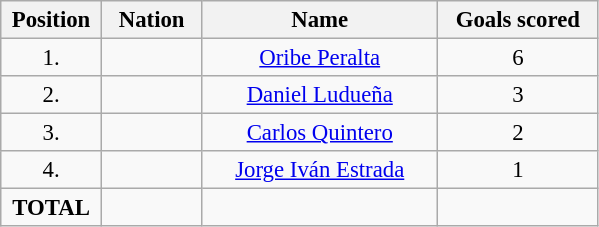<table class="wikitable" style="font-size: 95%; text-align: center;">
<tr>
<th width=60>Position</th>
<th width=60>Nation</th>
<th width=150>Name</th>
<th width=100>Goals scored</th>
</tr>
<tr>
<td>1.</td>
<td></td>
<td><a href='#'>Oribe Peralta</a></td>
<td>6</td>
</tr>
<tr>
<td>2.</td>
<td></td>
<td><a href='#'>Daniel Ludueña</a></td>
<td>3</td>
</tr>
<tr>
<td>3.</td>
<td></td>
<td><a href='#'>Carlos Quintero</a></td>
<td>2</td>
</tr>
<tr>
<td>4.</td>
<td></td>
<td><a href='#'>Jorge Iván Estrada</a></td>
<td>1</td>
</tr>
<tr>
<td><strong>TOTAL</strong></td>
<td></td>
<td></td>
<td></td>
</tr>
</table>
